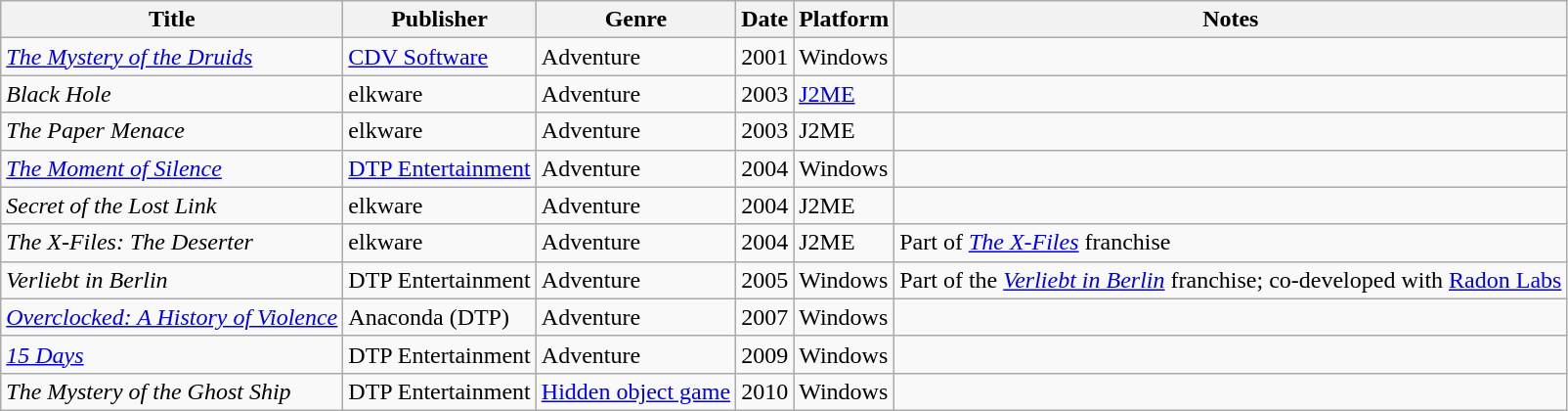<table class="wikitable sortable" border="1">
<tr>
<th>Title</th>
<th>Publisher</th>
<th>Genre</th>
<th>Date</th>
<th>Platform</th>
<th>Notes</th>
</tr>
<tr>
<td><em><a href='#'>The Mystery of the Druids</a></em></td>
<td><a href='#'>CDV Software</a></td>
<td>Adventure</td>
<td>2001</td>
<td>Windows</td>
<td></td>
</tr>
<tr>
<td><em>Black Hole</em></td>
<td>elkware</td>
<td>Adventure</td>
<td>2003</td>
<td><a href='#'>J2ME</a></td>
<td></td>
</tr>
<tr>
<td><em>The Paper Menace</em></td>
<td>elkware</td>
<td>Adventure</td>
<td>2003</td>
<td>J2ME</td>
<td></td>
</tr>
<tr>
<td><em><a href='#'>The Moment of Silence</a></em></td>
<td><a href='#'>DTP Entertainment</a></td>
<td>Adventure</td>
<td>2004</td>
<td>Windows</td>
<td></td>
</tr>
<tr>
<td><em>Secret of the Lost Link</em></td>
<td>elkware</td>
<td>Adventure</td>
<td>2004</td>
<td>J2ME</td>
<td></td>
</tr>
<tr>
<td><em>The X-Files: The Deserter</em></td>
<td>elkware</td>
<td>Adventure</td>
<td>2004</td>
<td>J2ME</td>
<td>Part of <em><a href='#'>The X-Files</a></em> franchise</td>
</tr>
<tr>
<td><em>Verliebt in Berlin</em></td>
<td>DTP Entertainment</td>
<td>Adventure</td>
<td>2005</td>
<td>Windows</td>
<td>Part of the <em><a href='#'>Verliebt in Berlin</a></em> franchise; co-developed with <a href='#'>Radon Labs</a></td>
</tr>
<tr>
<td><em><a href='#'>Overclocked: A History of Violence</a></em></td>
<td>Anaconda (DTP)</td>
<td>Adventure</td>
<td>2007</td>
<td>Windows</td>
<td></td>
</tr>
<tr>
<td><em><a href='#'>15 Days</a></em></td>
<td>DTP Entertainment</td>
<td>Adventure</td>
<td>2009</td>
<td>Windows</td>
<td></td>
</tr>
<tr>
<td><em>The Mystery of the Ghost Ship</em></td>
<td>DTP Entertainment</td>
<td><a href='#'>Hidden object game</a></td>
<td>2010</td>
<td>Windows</td>
<td></td>
</tr>
</table>
